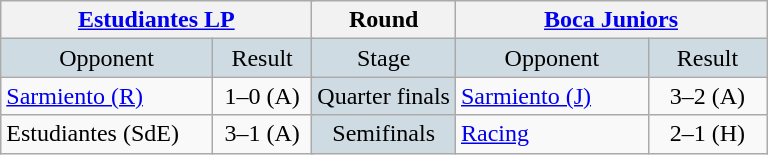<table class="wikitable" style="text-align:center;">
<tr>
<th colspan=3 width=200px><a href='#'>Estudiantes LP</a></th>
<th>Round</th>
<th colspan=3 width=200px><a href='#'>Boca Juniors</a></th>
</tr>
<tr bgcolor= #CFDBE2>
<td>Opponent</td>
<td colspan=2>Result</td>
<td>Stage</td>
<td>Opponent</td>
<td colspan=2>Result</td>
</tr>
<tr>
<td align=left><a href='#'>Sarmiento (R)</a></td>
<td colspan=2>1–0 (A)</td>
<td bgcolor= #CFDBE2>Quarter finals</td>
<td align=left><a href='#'>Sarmiento (J)</a></td>
<td colspan=2>3–2 (A)</td>
</tr>
<tr>
<td align=left>Estudiantes (SdE)</td>
<td colspan=2>3–1 (A)</td>
<td bgcolor= #CFDBE2>Semifinals</td>
<td align=left><a href='#'>Racing</a></td>
<td colspan=2>2–1 (H)</td>
</tr>
</table>
